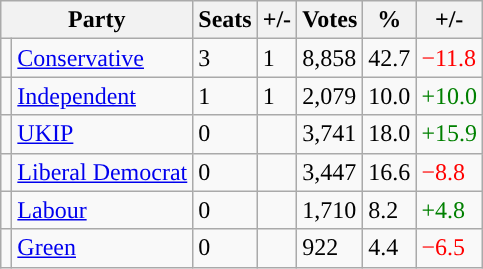<table class="wikitable">
<tr>
<th colspan="2">Party</th>
<th>Seats</th>
<th>+/-</th>
<th>Votes</th>
<th>%</th>
<th>+/-</th>
</tr>
<tr>
<td style="background-color: "></td>
<td><a href='#'>Conservative</a></td>
<td>3</td>
<td>1</td>
<td>8,858</td>
<td>42.7</td>
<td style="color:red">−11.8</td>
</tr>
<tr>
<td style="background-color: "></td>
<td><a href='#'>Independent</a></td>
<td>1</td>
<td>1</td>
<td>2,079</td>
<td>10.0</td>
<td style="color:green">+10.0</td>
</tr>
<tr>
<td style="background-color: "></td>
<td><a href='#'>UKIP</a></td>
<td>0</td>
<td></td>
<td>3,741</td>
<td>18.0</td>
<td style="color:green">+15.9</td>
</tr>
<tr>
<td style="background-color: "></td>
<td><a href='#'>Liberal Democrat</a></td>
<td>0</td>
<td></td>
<td>3,447</td>
<td>16.6</td>
<td style="color:red">−8.8</td>
</tr>
<tr>
<td style="background-color: "></td>
<td><a href='#'>Labour</a></td>
<td>0</td>
<td></td>
<td>1,710</td>
<td>8.2</td>
<td style="color:green">+4.8</td>
</tr>
<tr>
<td style="background-color: "></td>
<td><a href='#'>Green</a></td>
<td>0</td>
<td></td>
<td>922</td>
<td>4.4</td>
<td style="color:red">−6.5</td>
</tr>
</table>
